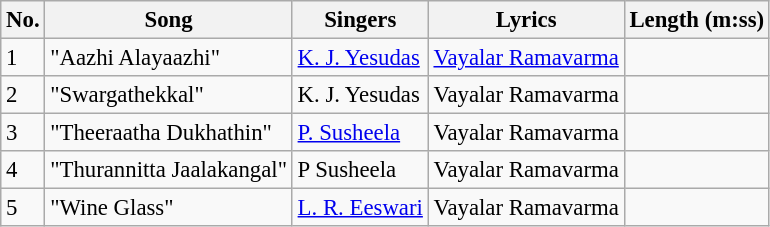<table class="wikitable" style="font-size:95%;">
<tr>
<th>No.</th>
<th>Song</th>
<th>Singers</th>
<th>Lyrics</th>
<th>Length (m:ss)</th>
</tr>
<tr>
<td>1</td>
<td>"Aazhi Alayaazhi"</td>
<td><a href='#'>K. J. Yesudas</a></td>
<td><a href='#'>Vayalar Ramavarma</a></td>
<td></td>
</tr>
<tr>
<td>2</td>
<td>"Swargathekkal"</td>
<td>K. J. Yesudas</td>
<td>Vayalar Ramavarma</td>
<td></td>
</tr>
<tr>
<td>3</td>
<td>"Theeraatha Dukhathin"</td>
<td><a href='#'>P. Susheela</a></td>
<td>Vayalar Ramavarma</td>
<td></td>
</tr>
<tr>
<td>4</td>
<td>"Thurannitta Jaalakangal"</td>
<td>P Susheela</td>
<td>Vayalar Ramavarma</td>
<td></td>
</tr>
<tr>
<td>5</td>
<td>"Wine Glass"</td>
<td><a href='#'>L. R. Eeswari</a></td>
<td>Vayalar Ramavarma</td>
<td></td>
</tr>
</table>
